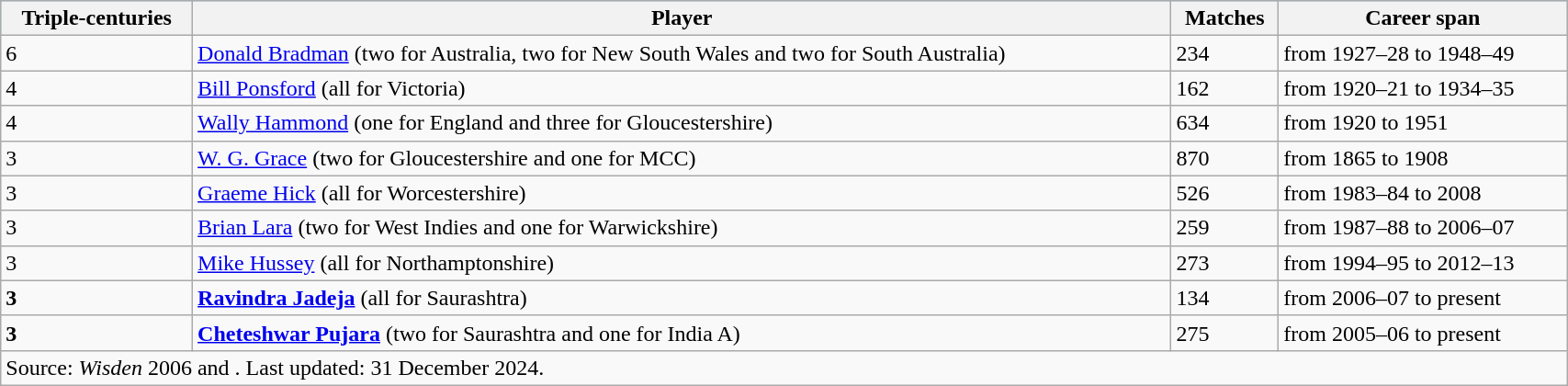<table class="wikitable" style="width:90%;">
<tr style="background:#87cefa;">
<th>Triple-centuries</th>
<th>Player</th>
<th>Matches</th>
<th>Career span</th>
</tr>
<tr>
<td>6</td>
<td><a href='#'>Donald Bradman</a> (two for Australia, two for New South Wales and two for South Australia)</td>
<td>234</td>
<td>from 1927–28 to 1948–49</td>
</tr>
<tr>
<td>4</td>
<td><a href='#'>Bill Ponsford</a> (all for Victoria)</td>
<td>162</td>
<td>from 1920–21 to 1934–35</td>
</tr>
<tr>
<td>4</td>
<td><a href='#'>Wally Hammond</a> (one for England and three for Gloucestershire)</td>
<td>634</td>
<td>from 1920 to 1951</td>
</tr>
<tr>
<td>3</td>
<td><a href='#'>W. G. Grace</a> (two for Gloucestershire and one for MCC)</td>
<td>870</td>
<td>from 1865 to 1908</td>
</tr>
<tr>
<td>3</td>
<td><a href='#'>Graeme Hick</a> (all for Worcestershire)</td>
<td>526</td>
<td>from 1983–84 to 2008</td>
</tr>
<tr>
<td>3</td>
<td><a href='#'>Brian Lara</a> (two for West Indies and one for Warwickshire)</td>
<td>259</td>
<td>from 1987–88 to 2006–07</td>
</tr>
<tr>
<td>3</td>
<td><a href='#'>Mike Hussey</a> (all for Northamptonshire)</td>
<td>273</td>
<td>from 1994–95 to 2012–13</td>
</tr>
<tr>
<td><strong>3</strong></td>
<td><strong><a href='#'>Ravindra Jadeja</a></strong> (all for Saurashtra)</td>
<td>134</td>
<td>from 2006–07 to present</td>
</tr>
<tr>
<td><strong>3</strong></td>
<td><strong><a href='#'>Cheteshwar Pujara</a></strong> (two for Saurashtra and one for India A)</td>
<td>275</td>
<td>from 2005–06 to present</td>
</tr>
<tr>
<td colspan=4>Source: <em>Wisden</em> 2006 and . Last updated: 31 December 2024.</td>
</tr>
</table>
